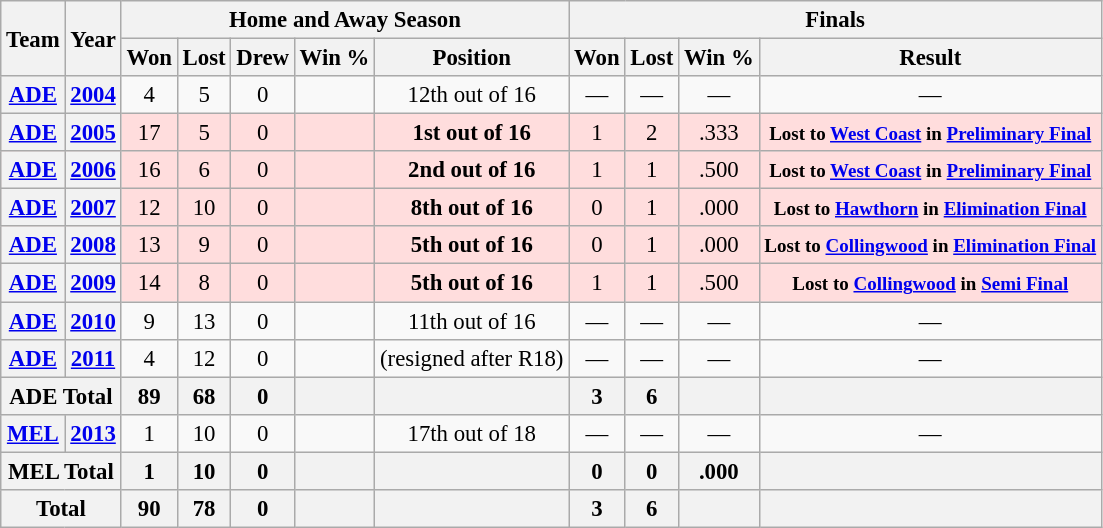<table class="wikitable" style="font-size: 95%; text-align:center;">
<tr>
<th rowspan="2">Team</th>
<th rowspan="2">Year</th>
<th colspan="5">Home and Away Season</th>
<th colspan="4">Finals</th>
</tr>
<tr>
<th>Won</th>
<th>Lost</th>
<th>Drew</th>
<th>Win %</th>
<th>Position</th>
<th>Won</th>
<th>Lost</th>
<th>Win %</th>
<th>Result</th>
</tr>
<tr>
<th><a href='#'>ADE</a></th>
<th><a href='#'>2004</a></th>
<td>4</td>
<td>5</td>
<td>0</td>
<td></td>
<td>12th out of 16</td>
<td>—</td>
<td>—</td>
<td>—</td>
<td>—</td>
</tr>
<tr ! style="background:#fdd;">
<th><a href='#'>ADE</a></th>
<th><a href='#'>2005</a></th>
<td>17</td>
<td>5</td>
<td>0</td>
<td></td>
<td><strong>1st out of 16</strong></td>
<td>1</td>
<td>2</td>
<td>.333</td>
<td><small><strong>Lost to <a href='#'>West Coast</a> in <a href='#'>Preliminary Final</a></strong></small></td>
</tr>
<tr ! style="background:#fdd;">
<th><a href='#'>ADE</a></th>
<th><a href='#'>2006</a></th>
<td>16</td>
<td>6</td>
<td>0</td>
<td></td>
<td><strong>2nd out of 16</strong></td>
<td>1</td>
<td>1</td>
<td>.500</td>
<td><small><strong>Lost to <a href='#'>West Coast</a> in <a href='#'>Preliminary Final</a></strong></small></td>
</tr>
<tr ! style="background:#fdd;">
<th><a href='#'>ADE</a></th>
<th><a href='#'>2007</a></th>
<td>12</td>
<td>10</td>
<td>0</td>
<td></td>
<td><strong>8th out of 16</strong></td>
<td>0</td>
<td>1</td>
<td>.000</td>
<td><small><strong>Lost to <a href='#'>Hawthorn</a> in <a href='#'>Elimination Final</a></strong></small></td>
</tr>
<tr ! style="background:#fdd;">
<th><a href='#'>ADE</a></th>
<th><a href='#'>2008</a></th>
<td>13</td>
<td>9</td>
<td>0</td>
<td></td>
<td><strong>5th out of 16</strong></td>
<td>0</td>
<td>1</td>
<td>.000</td>
<td><small><strong>Lost to <a href='#'>Collingwood</a> in <a href='#'>Elimination Final</a></strong></small></td>
</tr>
<tr ! style="background:#fdd;">
<th><a href='#'>ADE</a></th>
<th><a href='#'>2009</a></th>
<td>14</td>
<td>8</td>
<td>0</td>
<td></td>
<td><strong>5th out of 16</strong></td>
<td>1</td>
<td>1</td>
<td>.500</td>
<td><small><strong>Lost to <a href='#'>Collingwood</a> in <a href='#'>Semi Final</a></strong></small></td>
</tr>
<tr !>
<th><a href='#'>ADE</a></th>
<th><a href='#'>2010</a></th>
<td>9</td>
<td>13</td>
<td>0</td>
<td></td>
<td>11th out of 16</td>
<td>—</td>
<td>—</td>
<td>—</td>
<td>—</td>
</tr>
<tr !>
<th><a href='#'>ADE</a></th>
<th><a href='#'>2011</a></th>
<td>4</td>
<td>12</td>
<td>0</td>
<td></td>
<td>(resigned after R18)</td>
<td>—</td>
<td>—</td>
<td>—</td>
<td>—</td>
</tr>
<tr !>
<th colspan="2">ADE Total</th>
<th>89</th>
<th>68</th>
<th>0</th>
<th></th>
<th></th>
<th>3</th>
<th>6</th>
<th></th>
<th></th>
</tr>
<tr>
<th><a href='#'>MEL</a></th>
<th><a href='#'>2013</a></th>
<td>1</td>
<td>10</td>
<td>0</td>
<td></td>
<td>17th out of 18</td>
<td>—</td>
<td>—</td>
<td>—</td>
<td>—</td>
</tr>
<tr>
<th colspan="2">MEL Total</th>
<th>1</th>
<th>10</th>
<th>0</th>
<th></th>
<th></th>
<th>0</th>
<th>0</th>
<th>.000</th>
<th></th>
</tr>
<tr>
<th colspan="2">Total</th>
<th>90</th>
<th>78</th>
<th>0</th>
<th></th>
<th></th>
<th>3</th>
<th>6</th>
<th></th>
<th></th>
</tr>
</table>
